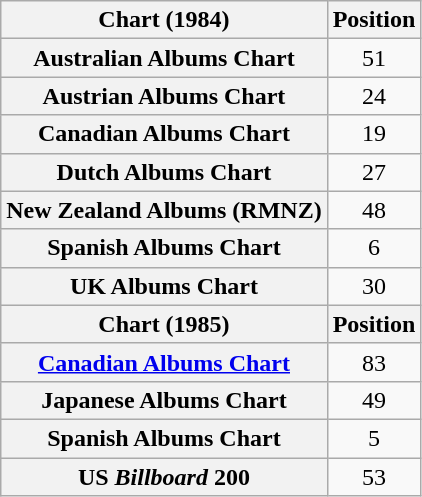<table class="wikitable plainrowheaders" style="text-align:center;">
<tr>
<th>Chart (1984)</th>
<th>Position</th>
</tr>
<tr>
<th scope="row">Australian Albums Chart</th>
<td>51</td>
</tr>
<tr>
<th scope="row">Austrian Albums Chart</th>
<td>24</td>
</tr>
<tr>
<th scope="row">Canadian Albums Chart</th>
<td>19</td>
</tr>
<tr>
<th scope="row">Dutch Albums Chart</th>
<td>27</td>
</tr>
<tr>
<th scope="row">New Zealand Albums (RMNZ)</th>
<td>48</td>
</tr>
<tr>
<th scope="row">Spanish Albums Chart</th>
<td>6</td>
</tr>
<tr>
<th scope="row">UK Albums Chart</th>
<td>30</td>
</tr>
<tr>
<th>Chart (1985)</th>
<th>Position</th>
</tr>
<tr>
<th scope="row"><a href='#'>Canadian Albums Chart</a></th>
<td>83</td>
</tr>
<tr>
<th scope="row">Japanese Albums Chart</th>
<td>49</td>
</tr>
<tr>
<th scope="row">Spanish Albums Chart</th>
<td>5</td>
</tr>
<tr>
<th scope="row">US <em>Billboard</em> 200</th>
<td>53</td>
</tr>
</table>
